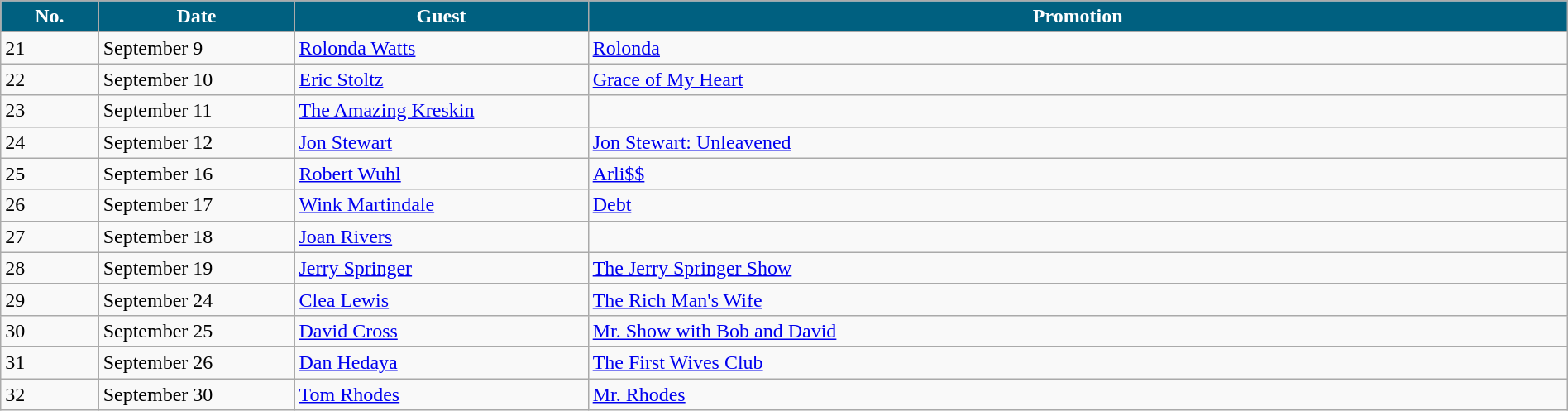<table class="wikitable" width="100%">
<tr>
<th width="5%" style="background:#006080; color:#FFFFFF"><abbr>No.</abbr></th>
<th width="10%" style="background:#006080; color:#FFFFFF">Date</th>
<th width="15%" style="background:#006080; color:#FFFFFF">Guest</th>
<th width="50%" style="background:#006080; color:#FFFFFF">Promotion</th>
</tr>
<tr>
<td>21</td>
<td>September 9</td>
<td><a href='#'>Rolonda Watts</a></td>
<td><a href='#'>Rolonda</a></td>
</tr>
<tr>
<td>22</td>
<td>September 10</td>
<td><a href='#'>Eric Stoltz</a></td>
<td><a href='#'>Grace of My Heart</a></td>
</tr>
<tr>
<td>23</td>
<td>September 11</td>
<td><a href='#'>The Amazing Kreskin</a></td>
<td></td>
</tr>
<tr>
<td>24</td>
<td>September 12</td>
<td><a href='#'>Jon Stewart</a></td>
<td><a href='#'>Jon Stewart: Unleavened</a></td>
</tr>
<tr>
<td>25</td>
<td>September 16</td>
<td><a href='#'>Robert Wuhl</a></td>
<td><a href='#'>Arli$$</a></td>
</tr>
<tr>
<td>26</td>
<td>September 17</td>
<td><a href='#'>Wink Martindale</a></td>
<td><a href='#'>Debt</a></td>
</tr>
<tr>
<td>27</td>
<td>September 18</td>
<td><a href='#'>Joan Rivers</a></td>
<td></td>
</tr>
<tr>
<td>28</td>
<td>September 19</td>
<td><a href='#'>Jerry Springer</a></td>
<td><a href='#'>The Jerry Springer Show</a></td>
</tr>
<tr>
<td>29</td>
<td>September 24</td>
<td><a href='#'>Clea Lewis</a></td>
<td><a href='#'>The Rich Man's Wife</a></td>
</tr>
<tr>
<td>30</td>
<td>September 25</td>
<td><a href='#'>David Cross</a></td>
<td><a href='#'>Mr. Show with Bob and David</a></td>
</tr>
<tr>
<td>31</td>
<td>September 26</td>
<td><a href='#'>Dan Hedaya</a></td>
<td><a href='#'>The First Wives Club</a></td>
</tr>
<tr>
<td>32</td>
<td>September 30</td>
<td><a href='#'>Tom Rhodes</a></td>
<td><a href='#'>Mr. Rhodes</a></td>
</tr>
</table>
